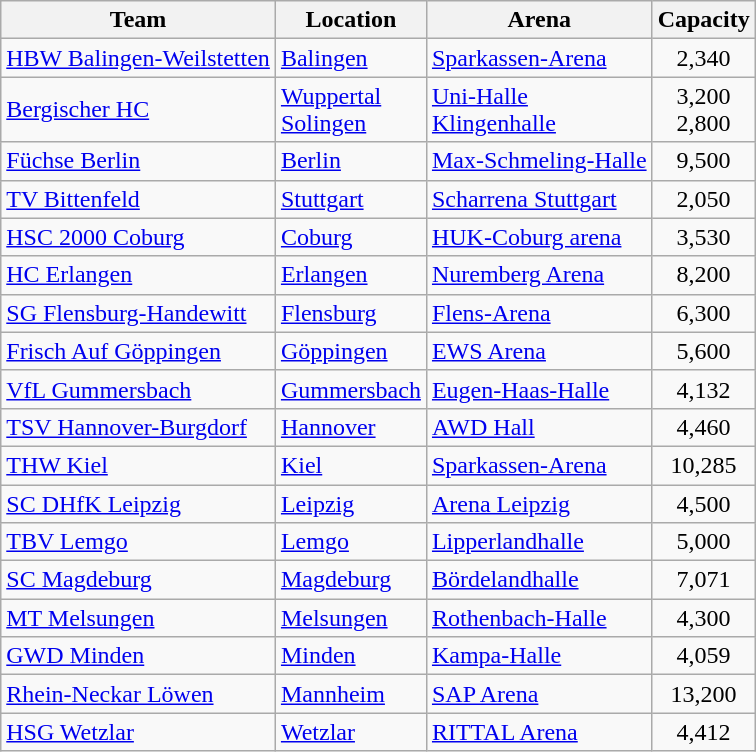<table class="wikitable sortable" style="text-align: left;">
<tr>
<th>Team</th>
<th>Location</th>
<th>Arena</th>
<th>Capacity</th>
</tr>
<tr>
<td><a href='#'>HBW Balingen-Weilstetten</a></td>
<td><a href='#'>Balingen</a></td>
<td><a href='#'>Sparkassen-Arena</a></td>
<td align="center">2,340</td>
</tr>
<tr>
<td><a href='#'>Bergischer HC</a></td>
<td><a href='#'>Wuppertal</a><br><a href='#'>Solingen</a></td>
<td><a href='#'>Uni-Halle</a><br><a href='#'>Klingenhalle</a></td>
<td align="center">3,200<br>2,800</td>
</tr>
<tr>
<td><a href='#'>Füchse Berlin</a></td>
<td><a href='#'>Berlin</a></td>
<td><a href='#'>Max-Schmeling-Halle</a></td>
<td align="center">9,500</td>
</tr>
<tr>
<td><a href='#'>TV Bittenfeld</a></td>
<td><a href='#'>Stuttgart</a></td>
<td><a href='#'>Scharrena Stuttgart</a></td>
<td align="center">2,050</td>
</tr>
<tr>
<td><a href='#'>HSC 2000 Coburg</a></td>
<td><a href='#'>Coburg</a></td>
<td><a href='#'>HUK-Coburg arena</a></td>
<td align="center">3,530</td>
</tr>
<tr>
<td><a href='#'>HC Erlangen</a></td>
<td><a href='#'>Erlangen</a></td>
<td><a href='#'>Nuremberg Arena</a></td>
<td align="center">8,200</td>
</tr>
<tr>
<td><a href='#'>SG Flensburg-Handewitt</a></td>
<td><a href='#'>Flensburg</a></td>
<td><a href='#'>Flens-Arena</a></td>
<td align="center">6,300</td>
</tr>
<tr>
<td><a href='#'>Frisch Auf Göppingen</a></td>
<td><a href='#'>Göppingen</a></td>
<td><a href='#'>EWS Arena</a></td>
<td align="center">5,600</td>
</tr>
<tr>
<td><a href='#'>VfL Gummersbach</a></td>
<td><a href='#'>Gummersbach</a></td>
<td><a href='#'>Eugen-Haas-Halle</a></td>
<td align="center">4,132</td>
</tr>
<tr>
<td><a href='#'>TSV Hannover-Burgdorf</a></td>
<td><a href='#'>Hannover</a></td>
<td><a href='#'>AWD Hall</a></td>
<td align="center">4,460</td>
</tr>
<tr>
<td><a href='#'>THW Kiel</a></td>
<td><a href='#'>Kiel</a></td>
<td><a href='#'>Sparkassen-Arena</a></td>
<td align="center">10,285</td>
</tr>
<tr>
<td><a href='#'>SC DHfK Leipzig</a></td>
<td><a href='#'>Leipzig</a></td>
<td><a href='#'>Arena Leipzig</a></td>
<td align="center">4,500</td>
</tr>
<tr>
<td><a href='#'>TBV Lemgo</a></td>
<td><a href='#'>Lemgo</a></td>
<td><a href='#'>Lipperlandhalle</a></td>
<td align="center">5,000</td>
</tr>
<tr>
<td><a href='#'>SC Magdeburg</a></td>
<td><a href='#'>Magdeburg</a></td>
<td><a href='#'>Bördelandhalle</a></td>
<td align="center">7,071</td>
</tr>
<tr>
<td><a href='#'>MT Melsungen</a></td>
<td><a href='#'>Melsungen</a></td>
<td><a href='#'>Rothenbach-Halle</a></td>
<td align="center">4,300</td>
</tr>
<tr>
<td><a href='#'>GWD Minden</a></td>
<td><a href='#'>Minden</a></td>
<td><a href='#'>Kampa-Halle</a></td>
<td align="center">4,059</td>
</tr>
<tr>
<td><a href='#'>Rhein-Neckar Löwen</a></td>
<td><a href='#'>Mannheim</a></td>
<td><a href='#'>SAP Arena</a></td>
<td align="center">13,200</td>
</tr>
<tr>
<td><a href='#'>HSG Wetzlar</a></td>
<td><a href='#'>Wetzlar</a></td>
<td><a href='#'>RITTAL Arena</a></td>
<td align="center">4,412</td>
</tr>
</table>
